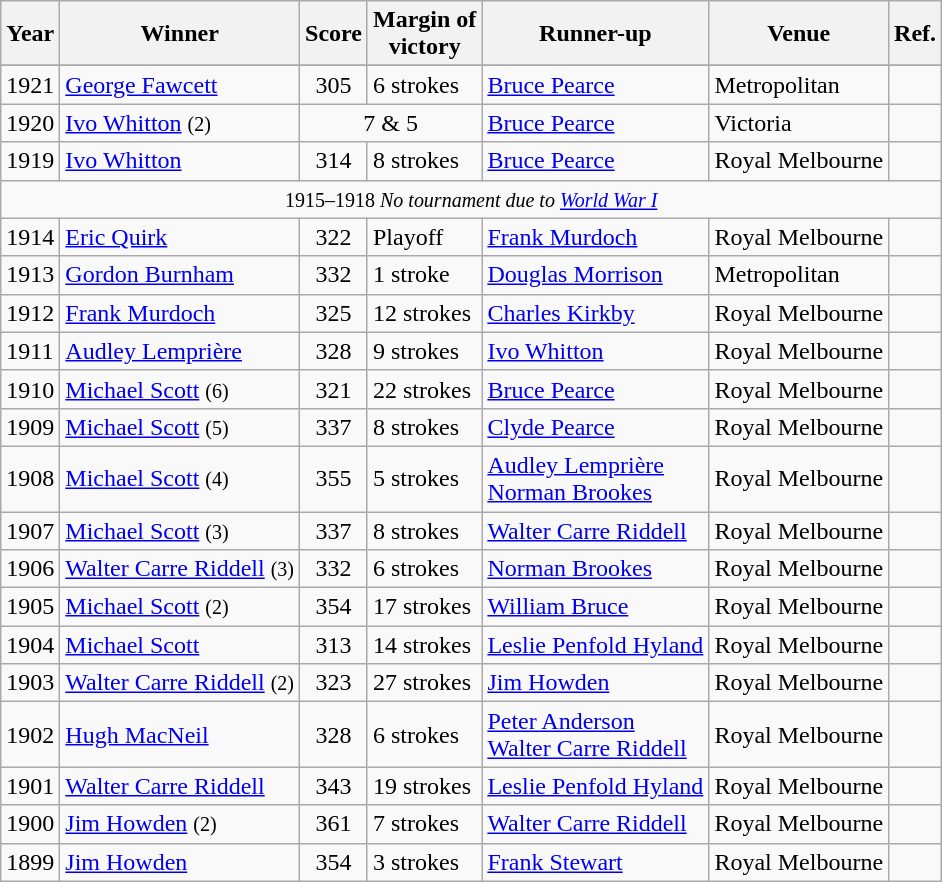<table class=wikitable>
<tr>
<th>Year</th>
<th>Winner</th>
<th>Score</th>
<th>Margin of<br>victory</th>
<th>Runner-up</th>
<th>Venue</th>
<th>Ref.</th>
</tr>
<tr>
</tr>
<tr>
<td>1921</td>
<td><a href='#'>George Fawcett</a></td>
<td align=center>305</td>
<td>6 strokes</td>
<td><a href='#'>Bruce Pearce</a></td>
<td>Metropolitan</td>
<td></td>
</tr>
<tr>
<td>1920</td>
<td><a href='#'>Ivo Whitton</a> <small>(2)</small></td>
<td colspan=2 align=center>7 & 5</td>
<td><a href='#'>Bruce Pearce</a></td>
<td>Victoria</td>
<td></td>
</tr>
<tr>
<td>1919</td>
<td><a href='#'>Ivo Whitton</a></td>
<td align=center>314</td>
<td>8 strokes</td>
<td><a href='#'>Bruce Pearce</a></td>
<td>Royal Melbourne</td>
<td></td>
</tr>
<tr>
<td colspan="7" align="center"><small>1915–1918 <em>No tournament due to <a href='#'>World War I</a></em></small></td>
</tr>
<tr>
<td>1914</td>
<td><a href='#'>Eric Quirk</a></td>
<td align=center>322</td>
<td>Playoff</td>
<td><a href='#'>Frank Murdoch</a></td>
<td>Royal Melbourne</td>
<td></td>
</tr>
<tr>
<td>1913</td>
<td><a href='#'>Gordon Burnham</a></td>
<td align=center>332</td>
<td>1 stroke</td>
<td><a href='#'>Douglas Morrison</a></td>
<td>Metropolitan</td>
<td></td>
</tr>
<tr>
<td>1912</td>
<td><a href='#'>Frank Murdoch</a></td>
<td align=center>325</td>
<td>12 strokes</td>
<td><a href='#'>Charles Kirkby</a></td>
<td>Royal Melbourne</td>
<td></td>
</tr>
<tr>
<td>1911</td>
<td><a href='#'>Audley Lemprière</a></td>
<td align=center>328</td>
<td>9 strokes</td>
<td><a href='#'>Ivo Whitton</a></td>
<td>Royal Melbourne</td>
<td></td>
</tr>
<tr>
<td>1910</td>
<td><a href='#'>Michael Scott</a> <small>(6)</small></td>
<td align=center>321</td>
<td>22 strokes</td>
<td><a href='#'>Bruce Pearce</a></td>
<td>Royal Melbourne</td>
<td></td>
</tr>
<tr>
<td>1909</td>
<td><a href='#'>Michael Scott</a> <small>(5)</small></td>
<td align=center>337</td>
<td>8 strokes</td>
<td><a href='#'>Clyde Pearce</a></td>
<td>Royal Melbourne</td>
<td></td>
</tr>
<tr>
<td>1908</td>
<td><a href='#'>Michael Scott</a> <small>(4)</small></td>
<td align=center>355</td>
<td>5 strokes</td>
<td><a href='#'>Audley Lemprière</a><br><a href='#'>Norman Brookes</a></td>
<td>Royal Melbourne</td>
<td></td>
</tr>
<tr>
<td>1907</td>
<td><a href='#'>Michael Scott</a> <small>(3)</small></td>
<td align=center>337</td>
<td>8 strokes</td>
<td><a href='#'>Walter Carre Riddell</a></td>
<td>Royal Melbourne</td>
<td></td>
</tr>
<tr>
<td>1906</td>
<td><a href='#'>Walter Carre Riddell</a> <small>(3)</small></td>
<td align=center>332</td>
<td>6 strokes</td>
<td><a href='#'>Norman Brookes</a></td>
<td>Royal Melbourne</td>
<td></td>
</tr>
<tr>
<td>1905</td>
<td><a href='#'>Michael Scott</a> <small>(2)</small></td>
<td align=center>354</td>
<td>17 strokes</td>
<td><a href='#'>William Bruce</a></td>
<td>Royal Melbourne</td>
<td></td>
</tr>
<tr>
<td>1904</td>
<td><a href='#'>Michael Scott</a></td>
<td align=center>313</td>
<td>14 strokes</td>
<td><a href='#'>Leslie Penfold Hyland</a></td>
<td>Royal Melbourne</td>
<td></td>
</tr>
<tr>
<td>1903</td>
<td><a href='#'>Walter Carre Riddell</a> <small>(2)</small></td>
<td align=center>323</td>
<td>27 strokes</td>
<td><a href='#'>Jim Howden</a></td>
<td>Royal Melbourne</td>
<td></td>
</tr>
<tr>
<td>1902</td>
<td><a href='#'>Hugh MacNeil</a></td>
<td align=center>328</td>
<td>6 strokes</td>
<td><a href='#'>Peter Anderson</a><br><a href='#'>Walter Carre Riddell</a></td>
<td>Royal Melbourne</td>
<td></td>
</tr>
<tr>
<td>1901</td>
<td><a href='#'>Walter Carre Riddell</a></td>
<td align=center>343</td>
<td>19 strokes</td>
<td><a href='#'>Leslie Penfold Hyland</a></td>
<td>Royal Melbourne</td>
<td></td>
</tr>
<tr>
<td>1900</td>
<td><a href='#'>Jim Howden</a> <small>(2)</small></td>
<td align=center>361</td>
<td>7 strokes</td>
<td><a href='#'>Walter Carre Riddell</a></td>
<td>Royal Melbourne</td>
<td></td>
</tr>
<tr>
<td>1899</td>
<td><a href='#'>Jim Howden</a></td>
<td align=center>354</td>
<td>3 strokes</td>
<td><a href='#'>Frank Stewart</a></td>
<td>Royal Melbourne</td>
<td></td>
</tr>
</table>
